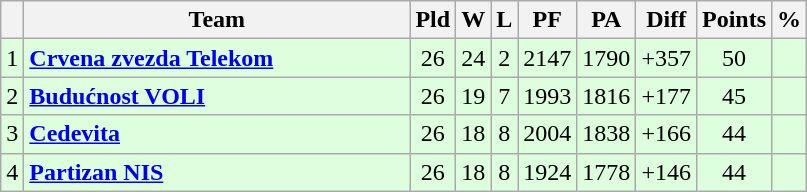<table class="wikitable sortable" style="text-align:center">
<tr>
<th></th>
<th width="250">Team</th>
<th>Pld</th>
<th>W</th>
<th>L</th>
<th>PF</th>
<th>PA</th>
<th>Diff</th>
<th>Points</th>
<th>%</th>
</tr>
<tr style="background: #ddffdd">
<td>1</td>
<td align=left> <strong><a href='#'>Crvena zvezda Telekom</a></strong></td>
<td>26</td>
<td>24</td>
<td>2</td>
<td>2147</td>
<td>1790</td>
<td>+357</td>
<td>50</td>
<td></td>
</tr>
<tr style="background: #ddffdd">
<td>2</td>
<td align=left> <strong><a href='#'>Budućnost VOLI</a></strong></td>
<td>26</td>
<td>19</td>
<td>7</td>
<td>1993</td>
<td>1816</td>
<td>+177</td>
<td>45</td>
<td></td>
</tr>
<tr style="background: #ddffdd">
<td>3</td>
<td align=left> <strong><a href='#'>Cedevita</a></strong></td>
<td>26</td>
<td>18</td>
<td>8</td>
<td>2004</td>
<td>1838</td>
<td>+166</td>
<td>44</td>
<td></td>
</tr>
<tr style="background: #ddffdd">
<td>4</td>
<td align=left> <strong><a href='#'>Partizan NIS</a></strong></td>
<td>26</td>
<td>18</td>
<td>8</td>
<td>1924</td>
<td>1778</td>
<td>+146</td>
<td>44</td>
<td></td>
</tr>
</table>
